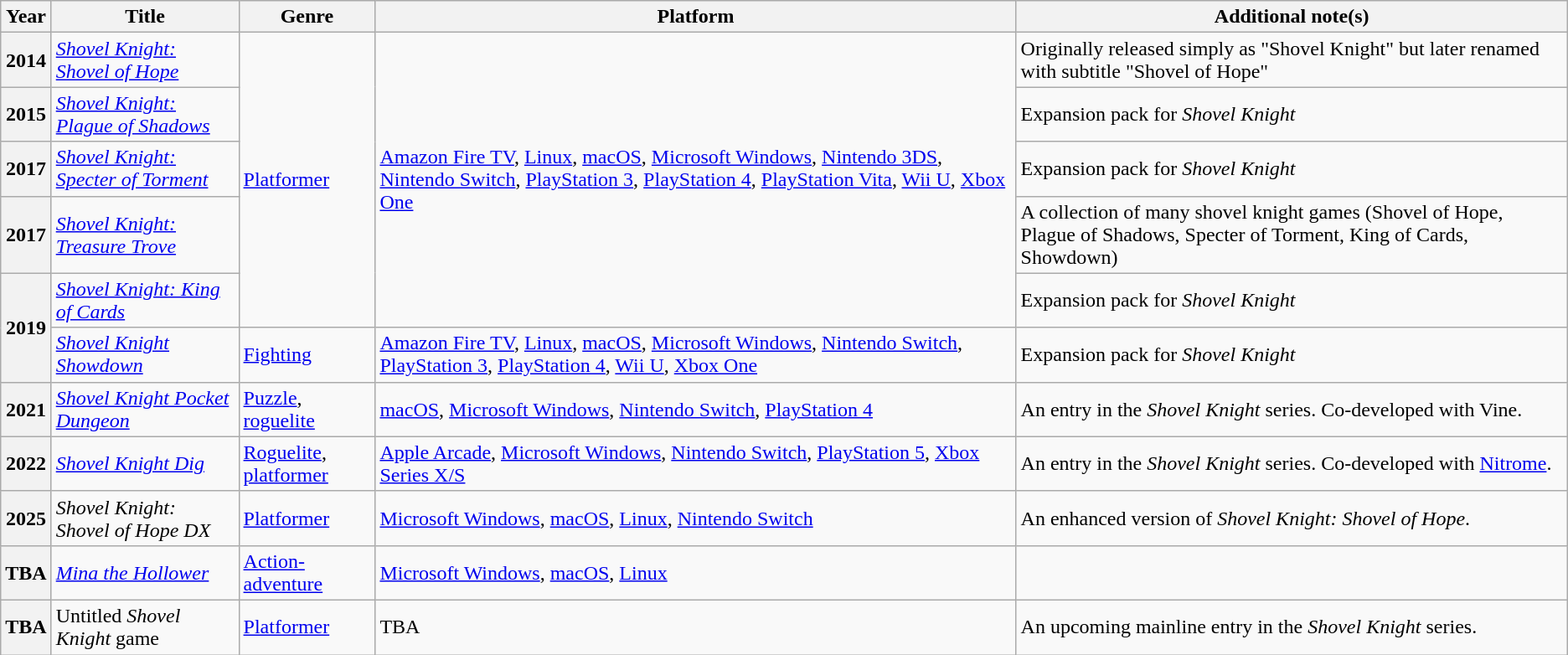<table class="wikitable sortable">
<tr>
<th>Year</th>
<th>Title</th>
<th>Genre</th>
<th>Platform</th>
<th>Additional note(s)</th>
</tr>
<tr>
<th>2014</th>
<td><em><a href='#'>Shovel Knight: Shovel of Hope</a></em></td>
<td rowspan="5"><a href='#'>Platformer</a></td>
<td rowspan="5"><a href='#'>Amazon Fire TV</a>, <a href='#'>Linux</a>, <a href='#'>macOS</a>, <a href='#'>Microsoft Windows</a>, <a href='#'>Nintendo 3DS</a>, <a href='#'>Nintendo Switch</a>, <a href='#'>PlayStation 3</a>, <a href='#'>PlayStation 4</a>, <a href='#'>PlayStation Vita</a>, <a href='#'>Wii U</a>, <a href='#'>Xbox One</a></td>
<td>Originally released simply as "Shovel Knight" but later renamed with subtitle "Shovel of Hope"</td>
</tr>
<tr>
<th>2015</th>
<td><em><a href='#'>Shovel Knight: Plague of Shadows</a></em></td>
<td>Expansion pack for <em>Shovel Knight</em></td>
</tr>
<tr>
<th>2017</th>
<td><em><a href='#'>Shovel Knight: Specter of Torment</a></em></td>
<td>Expansion pack for <em>Shovel Knight</em></td>
</tr>
<tr>
<th>2017</th>
<td><em><a href='#'>Shovel Knight: Treasure Trove</a></em></td>
<td>A collection of many shovel knight games (Shovel of Hope, Plague of Shadows, Specter of Torment, King of Cards, Showdown)</td>
</tr>
<tr>
<th rowspan="2">2019</th>
<td><em><a href='#'>Shovel Knight: King of Cards</a></em></td>
<td>Expansion pack for <em>Shovel Knight</em></td>
</tr>
<tr>
<td><em><a href='#'>Shovel Knight Showdown</a></em></td>
<td><a href='#'>Fighting</a></td>
<td><a href='#'>Amazon Fire TV</a>, <a href='#'>Linux</a>,  <a href='#'>macOS</a>, <a href='#'>Microsoft Windows</a>, <a href='#'>Nintendo Switch</a>, <a href='#'>PlayStation 3</a>, <a href='#'>PlayStation 4</a>, <a href='#'>Wii U</a>, <a href='#'>Xbox One</a></td>
<td>Expansion pack for <em>Shovel Knight</em></td>
</tr>
<tr>
<th>2021</th>
<td><em><a href='#'>Shovel Knight Pocket Dungeon</a></em></td>
<td><a href='#'>Puzzle</a>, <a href='#'>roguelite</a></td>
<td><a href='#'>macOS</a>, <a href='#'>Microsoft Windows</a>, <a href='#'>Nintendo Switch</a>, <a href='#'>PlayStation 4</a></td>
<td>An entry in the <em>Shovel Knight</em> series. Co-developed with Vine.</td>
</tr>
<tr>
<th>2022</th>
<td><em><a href='#'>Shovel Knight Dig</a></em></td>
<td><a href='#'>Roguelite</a>, <a href='#'>platformer</a></td>
<td><a href='#'>Apple Arcade</a>, <a href='#'>Microsoft Windows</a>, <a href='#'>Nintendo Switch</a>, <a href='#'>PlayStation 5</a>, <a href='#'>Xbox Series X/S</a></td>
<td>An entry in the <em>Shovel Knight</em> series. Co-developed with <a href='#'>Nitrome</a>.</td>
</tr>
<tr>
<th>2025</th>
<td><em>Shovel Knight: Shovel of Hope DX</em></td>
<td><a href='#'>Platformer</a></td>
<td><a href='#'>Microsoft Windows</a>, <a href='#'>macOS</a>, <a href='#'>Linux</a>, <a href='#'>Nintendo Switch</a></td>
<td>An enhanced version of  <em>Shovel Knight: Shovel of Hope</em>.</td>
</tr>
<tr>
<th>TBA</th>
<td><em><a href='#'>Mina the Hollower</a></em></td>
<td><a href='#'>Action-adventure</a></td>
<td><a href='#'>Microsoft Windows</a>, <a href='#'>macOS</a>, <a href='#'>Linux</a></td>
<td></td>
</tr>
<tr>
<th>TBA</th>
<td>Untitled <em>Shovel Knight</em> game</td>
<td><a href='#'>Platformer</a></td>
<td>TBA</td>
<td>An upcoming mainline entry in the <em>Shovel Knight</em> series.</td>
</tr>
</table>
